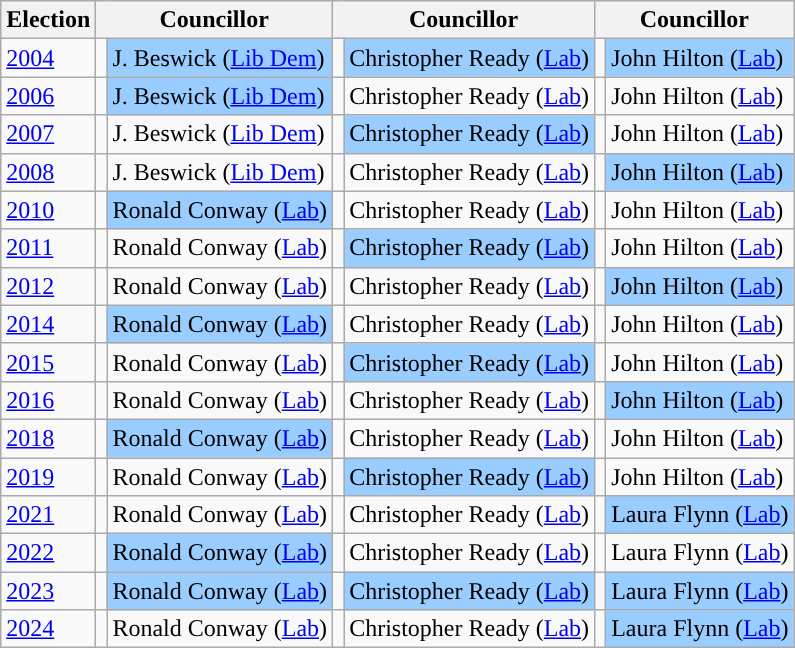<table class="wikitable">
<tr>
<th>Election</th>
<th colspan="2">Councillor</th>
<th colspan="2">Councillor</th>
<th colspan="2">Councillor</th>
</tr>
<tr>
<td><a href='#'>2004</a></td>
<td style="background-color: "></td>
<td bgcolor="#99CCFF">J. Beswick (<a href='#'>Lib Dem</a>)</td>
<td style="background-color: "></td>
<td bgcolor="#99CCFF">Christopher Ready (<a href='#'>Lab</a>)</td>
<td style="background-color: "></td>
<td bgcolor="#99CCFF">John Hilton (<a href='#'>Lab</a>)</td>
</tr>
<tr>
<td><a href='#'>2006</a></td>
<td style="background-color: "></td>
<td bgcolor="#99CCFF">J. Beswick (<a href='#'>Lib Dem</a>)</td>
<td style="background-color: "></td>
<td>Christopher Ready (<a href='#'>Lab</a>)</td>
<td style="background-color: "></td>
<td>John Hilton (<a href='#'>Lab</a>)</td>
</tr>
<tr>
<td><a href='#'>2007</a></td>
<td style="background-color: "></td>
<td>J. Beswick (<a href='#'>Lib Dem</a>)</td>
<td style="background-color: "></td>
<td bgcolor="#99CCFF">Christopher Ready (<a href='#'>Lab</a>)</td>
<td style="background-color: "></td>
<td>John Hilton (<a href='#'>Lab</a>)</td>
</tr>
<tr>
<td><a href='#'>2008</a></td>
<td style="background-color: "></td>
<td>J. Beswick (<a href='#'>Lib Dem</a>)</td>
<td style="background-color: "></td>
<td>Christopher Ready (<a href='#'>Lab</a>)</td>
<td style="background-color: "></td>
<td bgcolor="#99CCFF">John Hilton (<a href='#'>Lab</a>)</td>
</tr>
<tr>
<td><a href='#'>2010</a></td>
<td style="background-color: "></td>
<td bgcolor="#99CCFF">Ronald Conway (<a href='#'>Lab</a>)</td>
<td style="background-color: "></td>
<td>Christopher Ready (<a href='#'>Lab</a>)</td>
<td style="background-color: "></td>
<td>John Hilton (<a href='#'>Lab</a>)</td>
</tr>
<tr>
<td><a href='#'>2011</a></td>
<td style="background-color: "></td>
<td>Ronald Conway (<a href='#'>Lab</a>)</td>
<td style="background-color: "></td>
<td bgcolor="#99CCFF">Christopher Ready (<a href='#'>Lab</a>)</td>
<td style="background-color: "></td>
<td>John Hilton (<a href='#'>Lab</a>)</td>
</tr>
<tr>
<td><a href='#'>2012</a></td>
<td style="background-color: "></td>
<td>Ronald Conway (<a href='#'>Lab</a>)</td>
<td style="background-color: "></td>
<td>Christopher Ready (<a href='#'>Lab</a>)</td>
<td style="background-color: "></td>
<td bgcolor="#99CCFF">John Hilton (<a href='#'>Lab</a>)</td>
</tr>
<tr>
<td><a href='#'>2014</a></td>
<td style="background-color: "></td>
<td bgcolor="#99CCFF">Ronald Conway (<a href='#'>Lab</a>)</td>
<td style="background-color: "></td>
<td>Christopher Ready (<a href='#'>Lab</a>)</td>
<td style="background-color: "></td>
<td>John Hilton (<a href='#'>Lab</a>)</td>
</tr>
<tr>
<td><a href='#'>2015</a></td>
<td style="background-color: "></td>
<td>Ronald Conway (<a href='#'>Lab</a>)</td>
<td style="background-color: "></td>
<td bgcolor="#99CCFF">Christopher Ready (<a href='#'>Lab</a>)</td>
<td style="background-color: "></td>
<td>John Hilton (<a href='#'>Lab</a>)</td>
</tr>
<tr>
<td><a href='#'>2016</a></td>
<td style="background-color: "></td>
<td>Ronald Conway (<a href='#'>Lab</a>)</td>
<td style="background-color: "></td>
<td>Christopher Ready (<a href='#'>Lab</a>)</td>
<td style="background-color: "></td>
<td bgcolor="#99CCFF">John Hilton (<a href='#'>Lab</a>)</td>
</tr>
<tr>
<td><a href='#'>2018</a></td>
<td style="background-color: "></td>
<td bgcolor="#99CCFF">Ronald Conway (<a href='#'>Lab</a>)</td>
<td style="background-color: "></td>
<td>Christopher Ready (<a href='#'>Lab</a>)</td>
<td style="background-color: "></td>
<td>John Hilton (<a href='#'>Lab</a>)</td>
</tr>
<tr>
<td><a href='#'>2019</a></td>
<td style="background-color: "></td>
<td>Ronald Conway (<a href='#'>Lab</a>)</td>
<td style="background-color: "></td>
<td bgcolor="#99CCFF">Christopher Ready (<a href='#'>Lab</a>)</td>
<td style="background-color: "></td>
<td>John Hilton (<a href='#'>Lab</a>)</td>
</tr>
<tr>
<td><a href='#'>2021</a></td>
<td style="background-color: "></td>
<td>Ronald Conway (<a href='#'>Lab</a>)</td>
<td style="background-color: "></td>
<td>Christopher Ready (<a href='#'>Lab</a>)</td>
<td style="background-color: "></td>
<td bgcolor="#99CCFF">Laura Flynn (<a href='#'>Lab</a>)</td>
</tr>
<tr>
<td><a href='#'>2022</a></td>
<td style="background-color: "></td>
<td bgcolor="#99CCFF">Ronald Conway (<a href='#'>Lab</a>)</td>
<td style="background-color: "></td>
<td>Christopher Ready (<a href='#'>Lab</a>)</td>
<td style="background-color: "></td>
<td>Laura Flynn (<a href='#'>Lab</a>)</td>
</tr>
<tr>
<td><a href='#'>2023</a></td>
<td style="background-color: "></td>
<td bgcolor="#99CCFF">Ronald Conway (<a href='#'>Lab</a>)</td>
<td style="background-color: "></td>
<td bgcolor="#99CCFF">Christopher Ready (<a href='#'>Lab</a>)</td>
<td style="background-color: "></td>
<td bgcolor="#99CCFF">Laura Flynn (<a href='#'>Lab</a>)</td>
</tr>
<tr>
<td><a href='#'>2024</a></td>
<td style="background-color: "></td>
<td>Ronald Conway (<a href='#'>Lab</a>)</td>
<td style="background-color: "></td>
<td>Christopher Ready (<a href='#'>Lab</a>)</td>
<td style="background-color: "></td>
<td bgcolor="#99CCFF">Laura Flynn (<a href='#'>Lab</a>)</td>
</tr>
</table>
